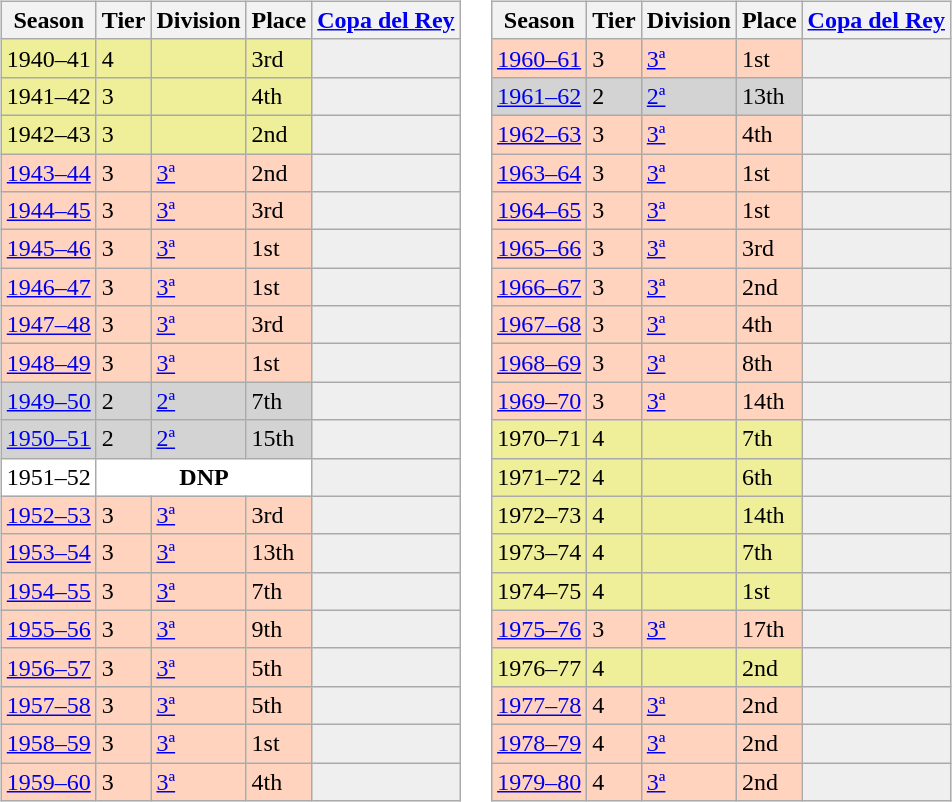<table>
<tr>
<td style="vertical-align:top;"><br><table class="wikitable">
<tr style="background:#f0f6fa;">
<th>Season</th>
<th>Tier</th>
<th>Division</th>
<th>Place</th>
<th><a href='#'>Copa del Rey</a></th>
</tr>
<tr>
<td style="background:#EFEF99;">1940–41</td>
<td style="background:#EFEF99;">4</td>
<td style="background:#EFEF99;"></td>
<td style="background:#EFEF99;">3rd</td>
<th style="background:#efefef;"></th>
</tr>
<tr>
<td style="background:#EFEF99;">1941–42</td>
<td style="background:#EFEF99;">3</td>
<td style="background:#EFEF99;"></td>
<td style="background:#EFEF99;">4th</td>
<th style="background:#efefef;"></th>
</tr>
<tr>
<td style="background:#EFEF99;">1942–43</td>
<td style="background:#EFEF99;">3</td>
<td style="background:#EFEF99;"></td>
<td style="background:#EFEF99;">2nd</td>
<th style="background:#efefef;"></th>
</tr>
<tr>
<td style="background:#FFD3BD;"><a href='#'>1943–44</a></td>
<td style="background:#FFD3BD;">3</td>
<td style="background:#FFD3BD;"><a href='#'>3ª</a></td>
<td style="background:#FFD3BD;">2nd</td>
<th style="background:#efefef;"></th>
</tr>
<tr>
<td style="background:#FFD3BD;"><a href='#'>1944–45</a></td>
<td style="background:#FFD3BD;">3</td>
<td style="background:#FFD3BD;"><a href='#'>3ª</a></td>
<td style="background:#FFD3BD;">3rd</td>
<th style="background:#efefef;"></th>
</tr>
<tr>
<td style="background:#FFD3BD;"><a href='#'>1945–46</a></td>
<td style="background:#FFD3BD;">3</td>
<td style="background:#FFD3BD;"><a href='#'>3ª</a></td>
<td style="background:#FFD3BD;">1st</td>
<th style="background:#efefef;"></th>
</tr>
<tr>
<td style="background:#FFD3BD;"><a href='#'>1946–47</a></td>
<td style="background:#FFD3BD;">3</td>
<td style="background:#FFD3BD;"><a href='#'>3ª</a></td>
<td style="background:#FFD3BD;">1st</td>
<th style="background:#efefef;"></th>
</tr>
<tr>
<td style="background:#FFD3BD;"><a href='#'>1947–48</a></td>
<td style="background:#FFD3BD;">3</td>
<td style="background:#FFD3BD;"><a href='#'>3ª</a></td>
<td style="background:#FFD3BD;">3rd</td>
<th style="background:#efefef;"></th>
</tr>
<tr>
<td style="background:#FFD3BD;"><a href='#'>1948–49</a></td>
<td style="background:#FFD3BD;">3</td>
<td style="background:#FFD3BD;"><a href='#'>3ª</a></td>
<td style="background:#FFD3BD;">1st</td>
<th style="background:#efefef;"></th>
</tr>
<tr>
<td style="background:#D3D3D3;"><a href='#'>1949–50</a></td>
<td style="background:#D3D3D3;">2</td>
<td style="background:#D3D3D3;"><a href='#'>2ª</a></td>
<td style="background:#D3D3D3;">7th</td>
<th style="background:#efefef;"></th>
</tr>
<tr>
<td style="background:#D3D3D3;"><a href='#'>1950–51</a></td>
<td style="background:#D3D3D3;">2</td>
<td style="background:#D3D3D3;"><a href='#'>2ª</a></td>
<td style="background:#D3D3D3;">15th</td>
<th style="background:#efefef;"></th>
</tr>
<tr>
<td style="background:#FFFFFF;">1951–52</td>
<th style="background:#FFFFFF;" colspan="3">DNP</th>
<th style="background:#efefef;"></th>
</tr>
<tr>
<td style="background:#FFD3BD;"><a href='#'>1952–53</a></td>
<td style="background:#FFD3BD;">3</td>
<td style="background:#FFD3BD;"><a href='#'>3ª</a></td>
<td style="background:#FFD3BD;">3rd</td>
<th style="background:#efefef;"></th>
</tr>
<tr>
<td style="background:#FFD3BD;"><a href='#'>1953–54</a></td>
<td style="background:#FFD3BD;">3</td>
<td style="background:#FFD3BD;"><a href='#'>3ª</a></td>
<td style="background:#FFD3BD;">13th</td>
<th style="background:#efefef;"></th>
</tr>
<tr>
<td style="background:#FFD3BD;"><a href='#'>1954–55</a></td>
<td style="background:#FFD3BD;">3</td>
<td style="background:#FFD3BD;"><a href='#'>3ª</a></td>
<td style="background:#FFD3BD;">7th</td>
<th style="background:#efefef;"></th>
</tr>
<tr>
<td style="background:#FFD3BD;"><a href='#'>1955–56</a></td>
<td style="background:#FFD3BD;">3</td>
<td style="background:#FFD3BD;"><a href='#'>3ª</a></td>
<td style="background:#FFD3BD;">9th</td>
<th style="background:#efefef;"></th>
</tr>
<tr>
<td style="background:#FFD3BD;"><a href='#'>1956–57</a></td>
<td style="background:#FFD3BD;">3</td>
<td style="background:#FFD3BD;"><a href='#'>3ª</a></td>
<td style="background:#FFD3BD;">5th</td>
<th style="background:#efefef;"></th>
</tr>
<tr>
<td style="background:#FFD3BD;"><a href='#'>1957–58</a></td>
<td style="background:#FFD3BD;">3</td>
<td style="background:#FFD3BD;"><a href='#'>3ª</a></td>
<td style="background:#FFD3BD;">5th</td>
<th style="background:#efefef;"></th>
</tr>
<tr>
<td style="background:#FFD3BD;"><a href='#'>1958–59</a></td>
<td style="background:#FFD3BD;">3</td>
<td style="background:#FFD3BD;"><a href='#'>3ª</a></td>
<td style="background:#FFD3BD;">1st</td>
<th style="background:#efefef;"></th>
</tr>
<tr>
<td style="background:#FFD3BD;"><a href='#'>1959–60</a></td>
<td style="background:#FFD3BD;">3</td>
<td style="background:#FFD3BD;"><a href='#'>3ª</a></td>
<td style="background:#FFD3BD;">4th</td>
<th style="background:#efefef;"></th>
</tr>
</table>
</td>
<td style="vertical-align:top;"><br><table class="wikitable">
<tr style="background:#f0f6fa;">
<th>Season</th>
<th>Tier</th>
<th>Division</th>
<th>Place</th>
<th><a href='#'>Copa del Rey</a></th>
</tr>
<tr>
<td style="background:#FFD3BD;"><a href='#'>1960–61</a></td>
<td style="background:#FFD3BD;">3</td>
<td style="background:#FFD3BD;"><a href='#'>3ª</a></td>
<td style="background:#FFD3BD;">1st</td>
<th style="background:#efefef;"></th>
</tr>
<tr>
<td style="background:#D3D3D3;"><a href='#'>1961–62</a></td>
<td style="background:#D3D3D3;">2</td>
<td style="background:#D3D3D3;"><a href='#'>2ª</a></td>
<td style="background:#D3D3D3;">13th</td>
<th style="background:#efefef;"></th>
</tr>
<tr>
<td style="background:#FFD3BD;"><a href='#'>1962–63</a></td>
<td style="background:#FFD3BD;">3</td>
<td style="background:#FFD3BD;"><a href='#'>3ª</a></td>
<td style="background:#FFD3BD;">4th</td>
<th style="background:#efefef;"></th>
</tr>
<tr>
<td style="background:#FFD3BD;"><a href='#'>1963–64</a></td>
<td style="background:#FFD3BD;">3</td>
<td style="background:#FFD3BD;"><a href='#'>3ª</a></td>
<td style="background:#FFD3BD;">1st</td>
<th style="background:#efefef;"></th>
</tr>
<tr>
<td style="background:#FFD3BD;"><a href='#'>1964–65</a></td>
<td style="background:#FFD3BD;">3</td>
<td style="background:#FFD3BD;"><a href='#'>3ª</a></td>
<td style="background:#FFD3BD;">1st</td>
<th style="background:#efefef;"></th>
</tr>
<tr>
<td style="background:#FFD3BD;"><a href='#'>1965–66</a></td>
<td style="background:#FFD3BD;">3</td>
<td style="background:#FFD3BD;"><a href='#'>3ª</a></td>
<td style="background:#FFD3BD;">3rd</td>
<th style="background:#efefef;"></th>
</tr>
<tr>
<td style="background:#FFD3BD;"><a href='#'>1966–67</a></td>
<td style="background:#FFD3BD;">3</td>
<td style="background:#FFD3BD;"><a href='#'>3ª</a></td>
<td style="background:#FFD3BD;">2nd</td>
<th style="background:#efefef;"></th>
</tr>
<tr>
<td style="background:#FFD3BD;"><a href='#'>1967–68</a></td>
<td style="background:#FFD3BD;">3</td>
<td style="background:#FFD3BD;"><a href='#'>3ª</a></td>
<td style="background:#FFD3BD;">4th</td>
<th style="background:#efefef;"></th>
</tr>
<tr>
<td style="background:#FFD3BD;"><a href='#'>1968–69</a></td>
<td style="background:#FFD3BD;">3</td>
<td style="background:#FFD3BD;"><a href='#'>3ª</a></td>
<td style="background:#FFD3BD;">8th</td>
<th style="background:#efefef;"></th>
</tr>
<tr>
<td style="background:#FFD3BD;"><a href='#'>1969–70</a></td>
<td style="background:#FFD3BD;">3</td>
<td style="background:#FFD3BD;"><a href='#'>3ª</a></td>
<td style="background:#FFD3BD;">14th</td>
<th style="background:#efefef;"></th>
</tr>
<tr>
<td style="background:#EFEF99;">1970–71</td>
<td style="background:#EFEF99;">4</td>
<td style="background:#EFEF99;"></td>
<td style="background:#EFEF99;">7th</td>
<th style="background:#efefef;"></th>
</tr>
<tr>
<td style="background:#EFEF99;">1971–72</td>
<td style="background:#EFEF99;">4</td>
<td style="background:#EFEF99;"></td>
<td style="background:#EFEF99;">6th</td>
<th style="background:#efefef;"></th>
</tr>
<tr>
<td style="background:#EFEF99;">1972–73</td>
<td style="background:#EFEF99;">4</td>
<td style="background:#EFEF99;"></td>
<td style="background:#EFEF99;">14th</td>
<th style="background:#efefef;"></th>
</tr>
<tr>
<td style="background:#EFEF99;">1973–74</td>
<td style="background:#EFEF99;">4</td>
<td style="background:#EFEF99;"></td>
<td style="background:#EFEF99;">7th</td>
<th style="background:#efefef;"></th>
</tr>
<tr>
<td style="background:#EFEF99;">1974–75</td>
<td style="background:#EFEF99;">4</td>
<td style="background:#EFEF99;"></td>
<td style="background:#EFEF99;">1st</td>
<th style="background:#efefef;"></th>
</tr>
<tr>
<td style="background:#FFD3BD;"><a href='#'>1975–76</a></td>
<td style="background:#FFD3BD;">3</td>
<td style="background:#FFD3BD;"><a href='#'>3ª</a></td>
<td style="background:#FFD3BD;">17th</td>
<th style="background:#efefef;"></th>
</tr>
<tr>
<td style="background:#EFEF99;">1976–77</td>
<td style="background:#EFEF99;">4</td>
<td style="background:#EFEF99;"></td>
<td style="background:#EFEF99;">2nd</td>
<th style="background:#efefef;"></th>
</tr>
<tr>
<td style="background:#FFD3BD;"><a href='#'>1977–78</a></td>
<td style="background:#FFD3BD;">4</td>
<td style="background:#FFD3BD;"><a href='#'>3ª</a></td>
<td style="background:#FFD3BD;">2nd</td>
<th style="background:#efefef;"></th>
</tr>
<tr>
<td style="background:#FFD3BD;"><a href='#'>1978–79</a></td>
<td style="background:#FFD3BD;">4</td>
<td style="background:#FFD3BD;"><a href='#'>3ª</a></td>
<td style="background:#FFD3BD;">2nd</td>
<th style="background:#efefef;"></th>
</tr>
<tr>
<td style="background:#FFD3BD;"><a href='#'>1979–80</a></td>
<td style="background:#FFD3BD;">4</td>
<td style="background:#FFD3BD;"><a href='#'>3ª</a></td>
<td style="background:#FFD3BD;">2nd</td>
<th style="background:#efefef;"></th>
</tr>
</table>
</td>
</tr>
</table>
